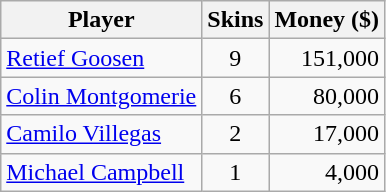<table class="wikitable">
<tr>
<th>Player</th>
<th>Skins</th>
<th>Money ($)</th>
</tr>
<tr>
<td> <a href='#'>Retief Goosen</a></td>
<td align=center>9</td>
<td align=right>151,000</td>
</tr>
<tr>
<td> <a href='#'>Colin Montgomerie</a></td>
<td align=center>6</td>
<td align=right>80,000</td>
</tr>
<tr>
<td> <a href='#'>Camilo Villegas</a></td>
<td align=center>2</td>
<td align=right>17,000</td>
</tr>
<tr>
<td> <a href='#'>Michael Campbell</a></td>
<td align=center>1</td>
<td align=right>4,000</td>
</tr>
</table>
